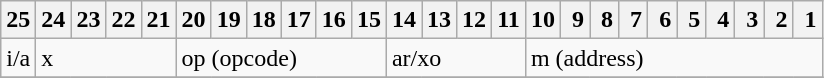<table class="wikitable">
<tr>
<th>25</th>
<th>24</th>
<th>23</th>
<th>22</th>
<th>21</th>
<th>20</th>
<th>19</th>
<th>18</th>
<th>17</th>
<th>16</th>
<th>15</th>
<th>14</th>
<th>13</th>
<th>12</th>
<th>11</th>
<th>10</th>
<th> 9</th>
<th> 8</th>
<th> 7</th>
<th> 6</th>
<th> 5</th>
<th> 4</th>
<th> 3</th>
<th> 2</th>
<th> 1</th>
</tr>
<tr>
<td>i/a</td>
<td colspan=4>x</td>
<td colspan=6>op (opcode)</td>
<td colspan=4>ar/xo</td>
<td colspan=10>m (address)</td>
</tr>
<tr>
</tr>
</table>
